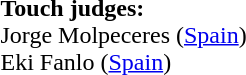<table style="width:100%">
<tr>
<td><br><strong>Touch judges:</strong>
<br>Jorge Molpeceres (<a href='#'>Spain</a>)
<br>Eki Fanlo (<a href='#'>Spain</a>)</td>
</tr>
</table>
